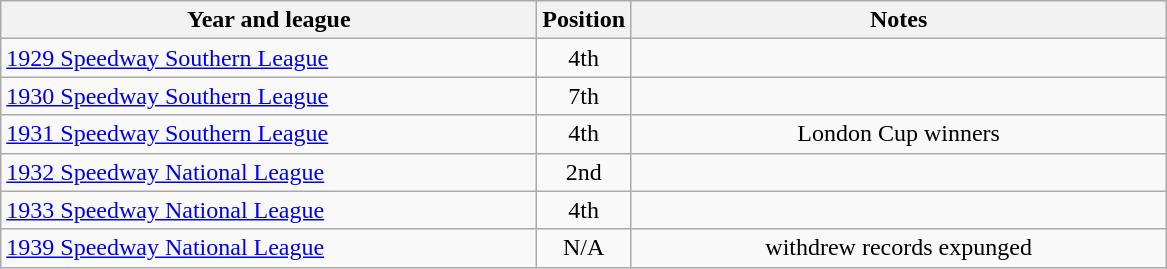<table class="wikitable">
<tr>
<th width=350>Year and league</th>
<th width=50>Position</th>
<th width=350>Notes</th>
</tr>
<tr align=center>
<td align="left"><a href='#'>1929 Speedway Southern League</a></td>
<td>4th</td>
<td></td>
</tr>
<tr align=center>
<td align="left"><a href='#'>1930 Speedway Southern League</a></td>
<td>7th</td>
<td></td>
</tr>
<tr align=center>
<td align="left"><a href='#'>1931 Speedway Southern League</a></td>
<td>4th</td>
<td>London Cup winners</td>
</tr>
<tr align=center>
<td align="left"><a href='#'>1932 Speedway National League</a></td>
<td>2nd</td>
<td></td>
</tr>
<tr align=center>
<td align="left"><a href='#'>1933 Speedway National League</a></td>
<td>4th</td>
<td></td>
</tr>
<tr align=center>
<td align="left"><a href='#'>1939 Speedway National League</a></td>
<td>N/A</td>
<td>withdrew records expunged</td>
</tr>
</table>
